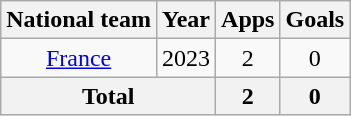<table class="wikitable" style="text-align: center;">
<tr>
<th>National team</th>
<th>Year</th>
<th>Apps</th>
<th>Goals</th>
</tr>
<tr>
<td><a href='#'>France</a></td>
<td>2023</td>
<td>2</td>
<td>0</td>
</tr>
<tr>
<th colspan="2">Total</th>
<th>2</th>
<th>0</th>
</tr>
</table>
